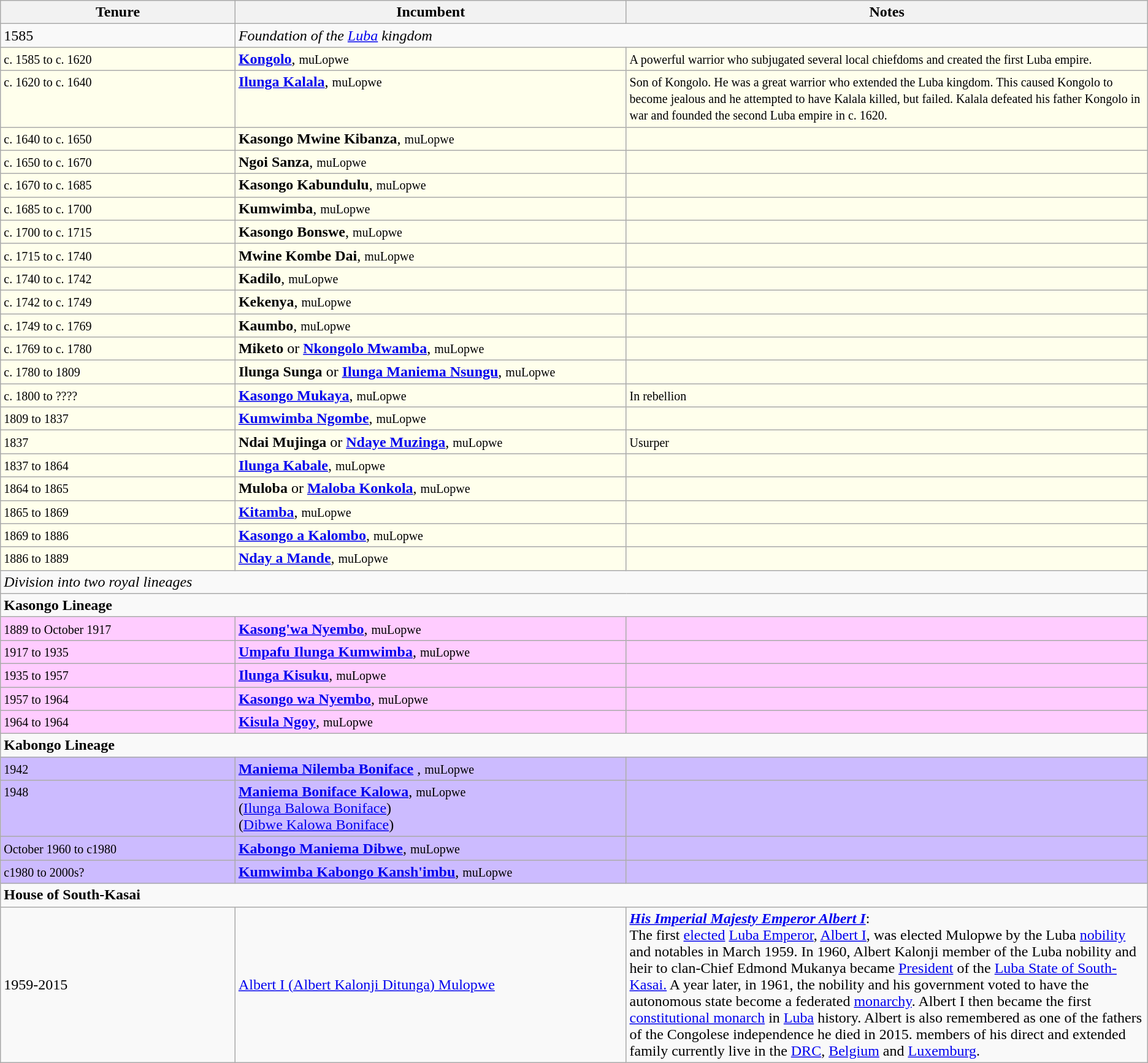<table class="wikitable mw-collapsible">
<tr align=left>
<th width="18%">Tenure</th>
<th width="30%">Incumbent</th>
<th width="40%">Notes</th>
</tr>
<tr valign=top>
<td>1585</td>
<td colspan="2"><em>Foundation of the <a href='#'>Luba</a> kingdom</em></td>
</tr>
<tr valign=top bgcolor="#ffffec">
<td><small>c. 1585 to c. 1620</small></td>
<td><strong><a href='#'>Kongolo</a></strong>, <small>muLopwe</small></td>
<td><small>A powerful warrior who subjugated several local chiefdoms and created the first Luba empire.</small></td>
</tr>
<tr valign=top bgcolor="#ffffec">
<td><small>c. 1620 to c. 1640</small></td>
<td><strong><a href='#'>Ilunga Kalala</a></strong>, <small>muLopwe</small></td>
<td><small>Son of Kongolo. He was a great warrior who extended the Luba kingdom. This caused Kongolo to become jealous and he attempted to have Kalala killed, but failed. Kalala defeated his father Kongolo in war and founded the second Luba empire in c. 1620.</small></td>
</tr>
<tr valign=top bgcolor="#ffffec">
<td><small>c. 1640 to c. 1650</small></td>
<td><strong>Kasongo Mwine Kibanza</strong>, <small>muLopwe</small></td>
<td> </td>
</tr>
<tr valign=top bgcolor="#ffffec">
<td><small>c. 1650 to c. 1670</small></td>
<td><strong>Ngoi Sanza</strong>, <small>muLopwe</small></td>
<td> </td>
</tr>
<tr valign=top bgcolor="#ffffec">
<td><small>c. 1670 to c. 1685</small></td>
<td><strong>Kasongo Kabundulu</strong>, <small>muLopwe</small></td>
<td> </td>
</tr>
<tr valign=top bgcolor="#ffffec">
<td><small>c. 1685 to c. 1700</small></td>
<td><strong>Kumwimba</strong>, <small>muLopwe</small></td>
<td> </td>
</tr>
<tr valign=top bgcolor="#ffffec">
<td><small>c. 1700 to c. 1715</small></td>
<td><strong>Kasongo Bonswe</strong>, <small>muLopwe</small></td>
<td> </td>
</tr>
<tr valign=top bgcolor="#ffffec">
<td><small>c. 1715 to c. 1740</small></td>
<td><strong>Mwine Kombe Dai</strong>, <small>muLopwe</small></td>
<td> </td>
</tr>
<tr valign=top bgcolor="#ffffec">
<td><small>c. 1740 to c. 1742</small></td>
<td><strong>Kadilo</strong>, <small>muLopwe</small></td>
<td> </td>
</tr>
<tr valign=top bgcolor="#ffffec">
<td><small>c. 1742 to c. 1749</small></td>
<td><strong>Kekenya</strong>, <small>muLopwe</small></td>
<td> </td>
</tr>
<tr valign=top bgcolor="#ffffec">
<td><small>c. 1749 to c. 1769</small></td>
<td><strong>Kaumbo</strong>, <small>muLopwe</small></td>
<td> </td>
</tr>
<tr valign=top bgcolor="#ffffec">
<td><small>c. 1769 to c. 1780</small></td>
<td><strong>Miketo</strong> or <strong><a href='#'>Nkongolo Mwamba</a></strong>, <small>muLopwe</small></td>
<td> </td>
</tr>
<tr valign=top bgcolor="#ffffec">
<td><small>c. 1780 to 1809</small></td>
<td><strong>Ilunga Sunga</strong> or <strong><a href='#'>Ilunga Maniema Nsungu</a></strong>, <small>muLopwe</small></td>
<td> </td>
</tr>
<tr valign=top bgcolor="#ffffec">
<td><small>c. 1800 to ????</small></td>
<td><strong><a href='#'>Kasongo Mukaya</a></strong>, <small>muLopwe </small></td>
<td><small>In rebellion</small></td>
</tr>
<tr valign=top bgcolor="#ffffec">
<td><small>1809 to 1837</small></td>
<td><strong><a href='#'>Kumwimba Ngombe</a></strong>, <small>muLopwe</small></td>
<td> </td>
</tr>
<tr valign=top bgcolor="#ffffec">
<td><small>1837</small></td>
<td><strong>Ndai Mujinga</strong> or <strong><a href='#'>Ndaye Muzinga</a></strong>, <small>muLopwe</small></td>
<td><small>Usurper</small></td>
</tr>
<tr valign=top bgcolor="#ffffec">
<td><small>1837 to 1864</small></td>
<td><strong><a href='#'>Ilunga Kabale</a></strong>, <small>muLopwe</small></td>
<td> </td>
</tr>
<tr valign=top bgcolor="#ffffec">
<td><small>1864 to 1865</small></td>
<td><strong>Muloba</strong> or <strong><a href='#'>Maloba Konkola</a></strong>, <small>muLopwe</small></td>
<td> </td>
</tr>
<tr valign=top bgcolor="#ffffec">
<td><small>1865 to 1869</small></td>
<td><strong><a href='#'>Kitamba</a></strong>, <small>muLopwe</small></td>
<td> </td>
</tr>
<tr valign=top bgcolor="#ffffec">
<td><small>1869 to 1886</small></td>
<td><strong><a href='#'>Kasongo a Kalombo</a></strong>, <small>muLopwe</small></td>
<td> </td>
</tr>
<tr valign=top bgcolor="#ffffec">
<td><small>1886 to 1889</small></td>
<td><strong><a href='#'>Nday a Mande</a></strong>, <small>muLopwe</small></td>
<td> </td>
</tr>
<tr valign=top>
<td colspan="3"><em>Division into two royal lineages</em></td>
</tr>
<tr valign=top ">
<td colspan="3"><strong>Kasongo Lineage</strong></td>
</tr>
<tr valign=top bgcolor="#ffccff">
<td><small>1889 to October 1917</small></td>
<td><strong><a href='#'>Kasong'wa Nyembo</a></strong>, <small>muLopwe</small></td>
<td> </td>
</tr>
<tr valign=top bgcolor="#ffccff">
<td><small>1917 to 1935</small></td>
<td><strong><a href='#'>Umpafu Ilunga Kumwimba</a></strong>, <small>muLopwe</small></td>
<td> </td>
</tr>
<tr valign=top bgcolor="#ffccff">
<td><small>1935 to 1957</small></td>
<td><strong><a href='#'>Ilunga Kisuku</a></strong>, <small>muLopwe</small></td>
<td> </td>
</tr>
<tr valign=top bgcolor="#ffccff">
<td><small>1957 to 1964</small></td>
<td><strong><a href='#'>Kasongo wa Nyembo</a></strong>, <small>muLopwe</small></td>
<td> </td>
</tr>
<tr valign=top bgcolor="#ffccff">
<td><small>1964 to 1964</small></td>
<td><strong><a href='#'>Kisula Ngoy</a></strong>, <small>muLopwe</small></td>
<td> </td>
</tr>
<tr valign=top>
<td colspan="3"><strong>Kabongo Lineage</strong></td>
</tr>
<tr valign=top bgcolor="#ccbbff">
<td><small> 1942</small></td>
<td><strong><a href='#'>Maniema Nilemba Boniface</a> </strong>, <small>muLopwe</small></td>
<td> </td>
</tr>
<tr valign=top bgcolor="#ccbbff">
<td><small>1948</small></td>
<td><strong><a href='#'>Maniema Boniface Kalowa</a></strong>, <small>muLopwe</small><br>(<a href='#'>Ilunga Balowa Boniface</a>)<br>(<a href='#'>Dibwe Kalowa Boniface</a>)</td>
<td> </td>
</tr>
<tr valign=top bgcolor="#ccbbff">
<td><small>October 1960 to c1980</small></td>
<td><strong><a href='#'>Kabongo Maniema Dibwe</a></strong>, <small>muLopwe</small></td>
<td> </td>
</tr>
<tr valign=top bgcolor="#ccbbff">
<td><small>c1980 to 2000s?</small></td>
<td><strong><a href='#'>Kumwimba Kabongo Kansh'imbu</a></strong>, <small>muLopwe</small></td>
<td> </td>
</tr>
<tr>
<td colspan="3"><strong>House of South-Kasai</strong></td>
</tr>
<tr>
<td>1959-2015</td>
<td><a href='#'>Albert I (Albert Kalonji Ditunga) Mulopwe</a></td>
<td><strong><em><a href='#'>His Imperial Majesty Emperor Albert I</a></em></strong>:<br>The first <a href='#'>elected</a> <a href='#'>Luba Emperor</a>, <a href='#'>Albert I</a>, was elected Mulopwe by the Luba <a href='#'>nobility</a> and notables in March 1959. In 1960, Albert Kalonji member of the Luba nobility and heir to clan-Chief Edmond Mukanya became <a href='#'>President</a> of the <a href='#'>Luba State of South-Kasai.</a> A year later, in 1961, the nobility and his government voted to have the autonomous state become a federated <a href='#'>monarchy</a>. Albert I then became the first <a href='#'>constitutional monarch</a> in <a href='#'>Luba</a> history. Albert is also remembered as one of the fathers of the Congolese independence he died in 2015. members of his direct and extended family currently live in the <a href='#'>DRC</a>, <a href='#'>Belgium</a> and <a href='#'>Luxemburg</a>.</td>
</tr>
</table>
